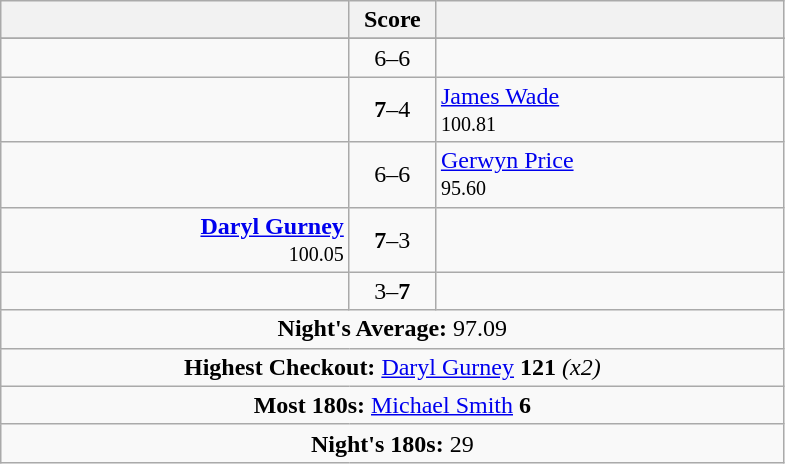<table class=wikitable style="text-align:center">
<tr>
<th width=225></th>
<th width=50>Score</th>
<th width=225></th>
</tr>
<tr align=center>
</tr>
<tr align=left>
<td align=right></td>
<td align=center>6–6</td>
<td></td>
</tr>
<tr align=left>
<td align=right></td>
<td align=center><strong>7</strong>–4</td>
<td> <a href='#'>James Wade</a> <br><small><span>100.81</span></small></td>
</tr>
<tr align=left>
<td align=right></td>
<td align=center>6–6</td>
<td> <a href='#'>Gerwyn Price</a> <br><small><span>95.60</span></small></td>
</tr>
<tr align=left>
<td align=right><strong><a href='#'>Daryl Gurney</a></strong>  <br><small><span>100.05</span></small></td>
<td align=center><strong>7</strong>–3</td>
<td></td>
</tr>
<tr align=left>
<td align=right></td>
<td align=center>3–<strong>7</strong></td>
<td></td>
</tr>
<tr align=center>
<td colspan="3"><strong>Night's Average:</strong> 97.09</td>
</tr>
<tr align=center>
<td colspan="3"><strong>Highest Checkout:</strong>  <a href='#'>Daryl Gurney</a> <strong>121</strong> <em>(x2)</em></td>
</tr>
<tr align=center>
<td colspan="3"><strong>Most 180s:</strong>  <a href='#'>Michael Smith</a> <strong>6</strong></td>
</tr>
<tr align=center>
<td colspan="3"><strong>Night's 180s:</strong> 29</td>
</tr>
</table>
